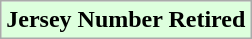<table class="wikitable">
<tr>
<td style="background:#DDFFDD"><strong>Jersey Number Retired</strong></td>
</tr>
</table>
